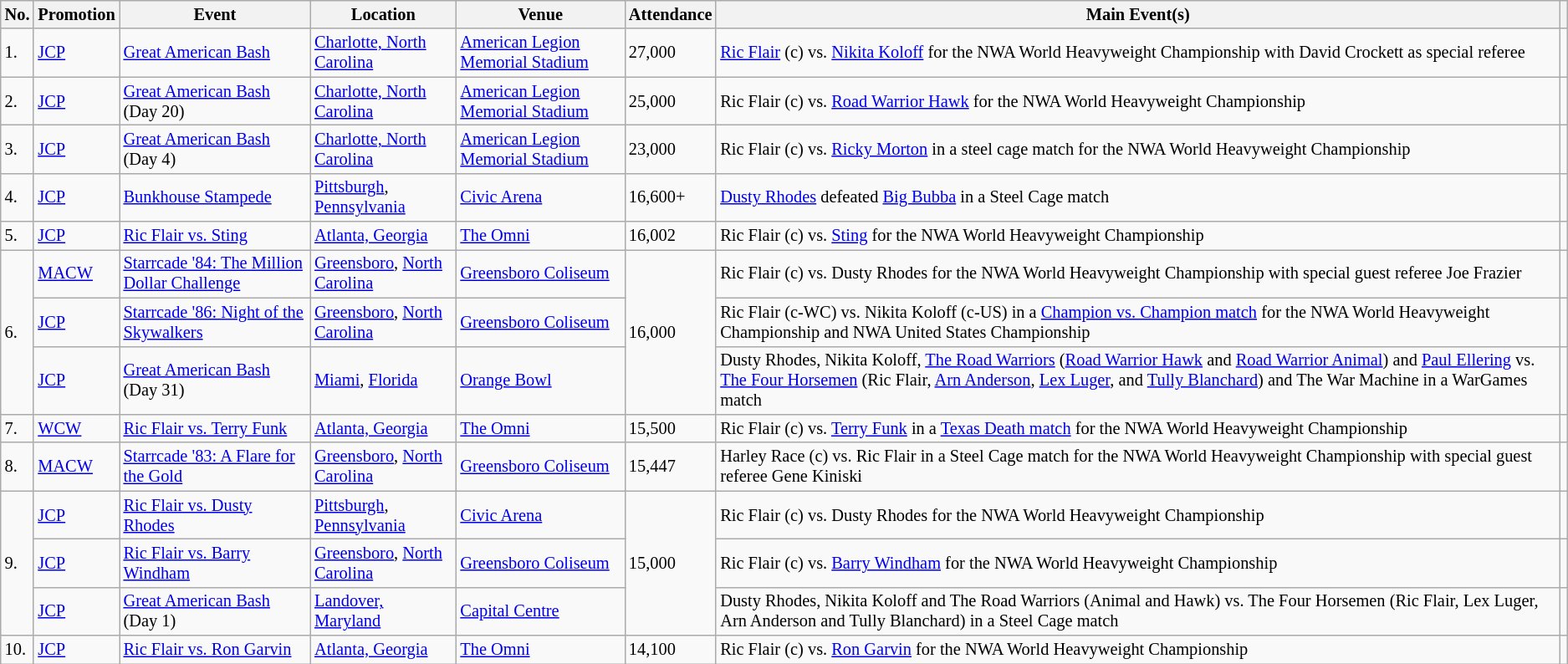<table class="wikitable sortable" style="font-size:85%;">
<tr>
<th>No.</th>
<th>Promotion</th>
<th>Event</th>
<th>Location</th>
<th>Venue</th>
<th>Attendance</th>
<th class=unsortable>Main Event(s)</th>
<th class=unsortable></th>
</tr>
<tr>
<td>1.</td>
<td><a href='#'>JCP</a></td>
<td><a href='#'>Great American Bash</a> <br> </td>
<td><a href='#'>Charlotte, North Carolina</a></td>
<td><a href='#'>American Legion Memorial Stadium</a></td>
<td>27,000</td>
<td><a href='#'>Ric Flair</a> (c) vs. <a href='#'>Nikita Koloff</a> for the NWA World Heavyweight Championship with David Crockett as special referee</td>
<td></td>
</tr>
<tr>
<td>2.</td>
<td><a href='#'>JCP</a></td>
<td><a href='#'>Great American Bash</a> (Day 20) <br> </td>
<td><a href='#'>Charlotte, North Carolina</a></td>
<td><a href='#'>American Legion Memorial Stadium</a></td>
<td>25,000</td>
<td>Ric Flair (c) vs. <a href='#'>Road Warrior Hawk</a> for the NWA World Heavyweight Championship</td>
<td></td>
</tr>
<tr>
<td>3.</td>
<td><a href='#'>JCP</a></td>
<td><a href='#'>Great American Bash</a> (Day 4) <br> </td>
<td><a href='#'>Charlotte, North Carolina</a></td>
<td><a href='#'>American Legion Memorial Stadium</a></td>
<td>23,000</td>
<td>Ric Flair (c) vs. <a href='#'>Ricky Morton</a> in a steel cage match for the NWA World Heavyweight Championship</td>
<td></td>
</tr>
<tr>
<td>4.</td>
<td><a href='#'>JCP</a></td>
<td><a href='#'>Bunkhouse Stampede</a> <br> </td>
<td><a href='#'>Pittsburgh</a>, <a href='#'>Pennsylvania</a></td>
<td><a href='#'>Civic Arena</a></td>
<td>16,600+</td>
<td><a href='#'>Dusty Rhodes</a> defeated <a href='#'>Big Bubba</a> in a Steel Cage match</td>
<td></td>
</tr>
<tr>
<td>5.</td>
<td><a href='#'>JCP</a></td>
<td><a href='#'>Ric Flair vs. Sting</a> <br> </td>
<td><a href='#'>Atlanta, Georgia</a></td>
<td><a href='#'>The Omni</a></td>
<td>16,002</td>
<td>Ric Flair (c) vs. <a href='#'>Sting</a> for the NWA World Heavyweight Championship</td>
<td></td>
</tr>
<tr>
<td rowspan=3>6.</td>
<td><a href='#'>MACW</a></td>
<td><a href='#'>Starrcade '84: The Million Dollar Challenge</a> <br> </td>
<td><a href='#'>Greensboro</a>, <a href='#'>North Carolina</a></td>
<td><a href='#'>Greensboro Coliseum</a></td>
<td rowspan=3>16,000</td>
<td>Ric Flair (c) vs. Dusty Rhodes for the NWA World Heavyweight Championship with special guest referee Joe Frazier</td>
<td></td>
</tr>
<tr>
<td><a href='#'>JCP</a></td>
<td><a href='#'>Starrcade '86: Night of the Skywalkers</a> <br> </td>
<td><a href='#'>Greensboro</a>, <a href='#'>North Carolina</a></td>
<td><a href='#'>Greensboro Coliseum</a></td>
<td>Ric Flair (c-WC) vs. Nikita Koloff (c-US) in a <a href='#'>Champion vs. Champion match</a> for the NWA World Heavyweight Championship and NWA United States Championship</td>
<td></td>
</tr>
<tr>
<td><a href='#'>JCP</a></td>
<td><a href='#'>Great American Bash</a> (Day 31) <br> </td>
<td><a href='#'>Miami</a>, <a href='#'>Florida</a></td>
<td><a href='#'>Orange Bowl</a></td>
<td>Dusty Rhodes, Nikita Koloff, <a href='#'>The Road Warriors</a> (<a href='#'>Road Warrior Hawk</a> and <a href='#'>Road Warrior Animal</a>) and <a href='#'>Paul Ellering</a> vs. <a href='#'>The Four Horsemen</a> (Ric Flair, <a href='#'>Arn Anderson</a>, <a href='#'>Lex Luger</a>, and <a href='#'>Tully Blanchard</a>) and The War Machine in a WarGames match</td>
<td></td>
</tr>
<tr>
<td>7.</td>
<td><a href='#'>WCW</a></td>
<td><a href='#'>Ric Flair vs. Terry Funk</a> <br> </td>
<td><a href='#'>Atlanta, Georgia</a></td>
<td><a href='#'>The Omni</a></td>
<td>15,500</td>
<td>Ric Flair (c) vs. <a href='#'>Terry Funk</a> in a <a href='#'>Texas Death match</a> for the NWA World Heavyweight Championship</td>
<td></td>
</tr>
<tr>
<td>8.</td>
<td><a href='#'>MACW</a></td>
<td><a href='#'>Starrcade '83: A Flare for the Gold</a> <br> </td>
<td><a href='#'>Greensboro</a>, <a href='#'>North Carolina</a></td>
<td><a href='#'>Greensboro Coliseum</a></td>
<td>15,447</td>
<td>Harley Race (c) vs. Ric Flair in a Steel Cage match for the NWA World Heavyweight Championship with special guest referee Gene Kiniski</td>
<td></td>
</tr>
<tr>
<td rowspan=3>9.</td>
<td><a href='#'>JCP</a></td>
<td><a href='#'>Ric Flair vs. Dusty Rhodes</a> <br> </td>
<td><a href='#'>Pittsburgh</a>, <a href='#'>Pennsylvania</a></td>
<td><a href='#'>Civic Arena</a></td>
<td rowspan=3>15,000</td>
<td>Ric Flair (c) vs. Dusty Rhodes for the NWA World Heavyweight Championship</td>
<td></td>
</tr>
<tr>
<td><a href='#'>JCP</a></td>
<td><a href='#'>Ric Flair vs. Barry Windham</a> <br> </td>
<td><a href='#'>Greensboro</a>, <a href='#'>North Carolina</a></td>
<td><a href='#'>Greensboro Coliseum</a></td>
<td>Ric Flair (c) vs. <a href='#'>Barry Windham</a> for the NWA World Heavyweight Championship</td>
<td></td>
</tr>
<tr>
<td><a href='#'>JCP</a></td>
<td><a href='#'>Great American Bash</a> (Day 1) <br> </td>
<td><a href='#'>Landover, Maryland</a></td>
<td><a href='#'>Capital Centre</a></td>
<td>Dusty Rhodes, Nikita Koloff and The Road Warriors (Animal and Hawk) vs. The Four Horsemen (Ric Flair, Lex Luger, Arn Anderson and Tully Blanchard) in a Steel Cage match</td>
<td></td>
</tr>
<tr>
<td>10.</td>
<td><a href='#'>JCP</a></td>
<td><a href='#'>Ric Flair vs. Ron Garvin</a> <br> </td>
<td><a href='#'>Atlanta, Georgia</a></td>
<td><a href='#'>The Omni</a></td>
<td>14,100</td>
<td>Ric Flair (c) vs. <a href='#'>Ron Garvin</a> for the NWA World Heavyweight Championship</td>
<td></td>
</tr>
</table>
